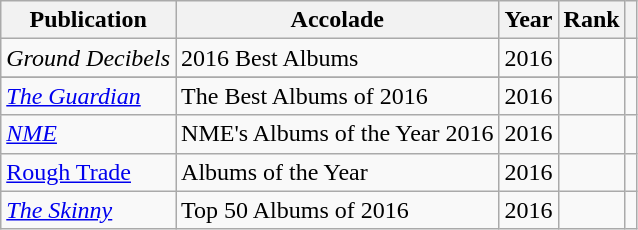<table class="sortable wikitable">
<tr>
<th>Publication</th>
<th>Accolade</th>
<th>Year</th>
<th>Rank</th>
<th class="unsortable"></th>
</tr>
<tr>
<td><em>Ground Decibels</em></td>
<td>2016 Best Albums</td>
<td>2016</td>
<td></td>
<td></td>
</tr>
<tr>
</tr>
<tr>
<td><em><a href='#'>The Guardian</a></em></td>
<td>The Best Albums of 2016</td>
<td>2016</td>
<td></td>
<td></td>
</tr>
<tr>
<td><em><a href='#'>NME</a></em></td>
<td>NME's Albums of the Year 2016</td>
<td>2016</td>
<td></td>
<td></td>
</tr>
<tr>
<td><a href='#'>Rough Trade</a></td>
<td>Albums of the Year</td>
<td>2016</td>
<td></td>
<td></td>
</tr>
<tr>
<td><em><a href='#'>The Skinny</a></em></td>
<td>Top 50 Albums of 2016</td>
<td>2016</td>
<td></td>
<td></td>
</tr>
</table>
